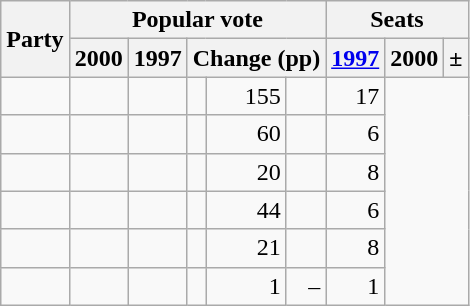<table class="wikitable" style="text-align:right;">
<tr>
<th rowspan="2">Party</th>
<th colspan="5">Popular vote</th>
<th colspan="3">Seats</th>
</tr>
<tr>
<th>2000</th>
<th>1997</th>
<th colspan="3">Change (pp)</th>
<th><a href='#'>1997</a></th>
<th>2000</th>
<th>±</th>
</tr>
<tr>
<td style="text-align:left;"></td>
<td></td>
<td></td>
<td></td>
<td>155</td>
<td></td>
<td>17</td>
</tr>
<tr>
<td style="text-align:left;"></td>
<td></td>
<td></td>
<td></td>
<td>60</td>
<td></td>
<td>6</td>
</tr>
<tr>
<td style="text-align:left;"></td>
<td></td>
<td></td>
<td></td>
<td>20</td>
<td></td>
<td>8</td>
</tr>
<tr>
<td style="text-align:left;"></td>
<td></td>
<td></td>
<td></td>
<td>44</td>
<td></td>
<td>6</td>
</tr>
<tr>
<td style="text-align:left;"></td>
<td></td>
<td></td>
<td></td>
<td>21</td>
<td></td>
<td>8</td>
</tr>
<tr>
<td style="text-align:left;"></td>
<td></td>
<td></td>
<td></td>
<td>1</td>
<td>–</td>
<td>1</td>
</tr>
</table>
